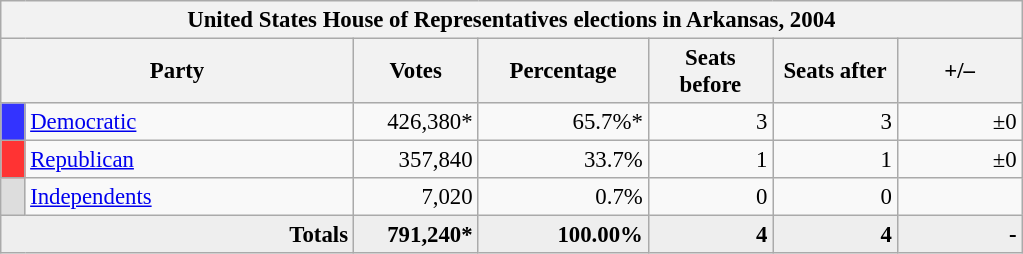<table class="wikitable" style="font-size: 95%;">
<tr>
<th colspan="7">United States House of Representatives elections in Arkansas, 2004</th>
</tr>
<tr>
<th colspan=2 style="width: 15em">Party</th>
<th style="width: 5em">Votes</th>
<th style="width: 7em">Percentage</th>
<th style="width: 5em">Seats before</th>
<th style="width: 5em">Seats after</th>
<th style="width: 5em">+/–</th>
</tr>
<tr>
<th style="background-color:#3333FF; width: 3px"></th>
<td style="width: 130px"><a href='#'>Democratic</a></td>
<td align="right">426,380*</td>
<td align="right">65.7%*</td>
<td align="right">3</td>
<td align="right">3</td>
<td align="right">±0</td>
</tr>
<tr>
<th style="background-color:#FF3333; width: 3px"></th>
<td style="width: 130px"><a href='#'>Republican</a></td>
<td align="right">357,840</td>
<td align="right">33.7%</td>
<td align="right">1</td>
<td align="right">1</td>
<td align="right">±0</td>
</tr>
<tr>
<th style="background-color:#DDDDDD; width: 3px"></th>
<td style="width: 130px"><a href='#'>Independents</a></td>
<td align="right">7,020</td>
<td align="right">0.7%</td>
<td align="right">0</td>
<td align="right">0</td>
</tr>
<tr bgcolor="#EEEEEE">
<td colspan="2" align="right"><strong>Totals</strong></td>
<td align="right"><strong>791,240*</strong></td>
<td align="right"><strong>100.00%</strong></td>
<td align="right"><strong>4</strong></td>
<td align="right"><strong>4</strong></td>
<td align="right"><strong>-</strong></td>
</tr>
</table>
